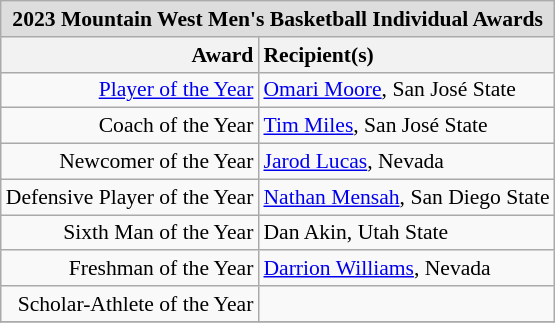<table class="wikitable" style="white-space:nowrap; font-size:90%;">
<tr>
<td colspan="8" style="text-align:center; background:#ddd;"><strong>2023 Mountain West Men's Basketball Individual Awards</strong></td>
</tr>
<tr>
<th style="text-align:right;">Award</th>
<th style="text-align:left;">Recipient(s)</th>
</tr>
<tr>
<td style="text-align:right;"><a href='#'>Player of the Year</a></td>
<td style="text-align:left;"><a href='#'>Omari Moore</a>, San José State</td>
</tr>
<tr>
<td style="text-align:right;">Coach of the Year</td>
<td style="text-align:left;"><a href='#'>Tim Miles</a>, San José State</td>
</tr>
<tr>
<td style="text-align:right;">Newcomer of the Year</td>
<td style="text-align:left;"><a href='#'>Jarod Lucas</a>, Nevada</td>
</tr>
<tr>
<td style="text-align:right;">Defensive Player of the Year</td>
<td style="text-align:left;"><a href='#'>Nathan Mensah</a>, San Diego State</td>
</tr>
<tr>
<td style="text-align:right;">Sixth Man of the Year</td>
<td style="text-align:left;">Dan Akin, Utah State</td>
</tr>
<tr>
<td style="text-align:right;">Freshman of the Year</td>
<td style="text-align:left;"><a href='#'>Darrion Williams</a>, Nevada</td>
</tr>
<tr>
<td style="text-align:right;">Scholar-Athlete of the Year</td>
<td style="text-align:left;"></td>
</tr>
<tr>
</tr>
</table>
